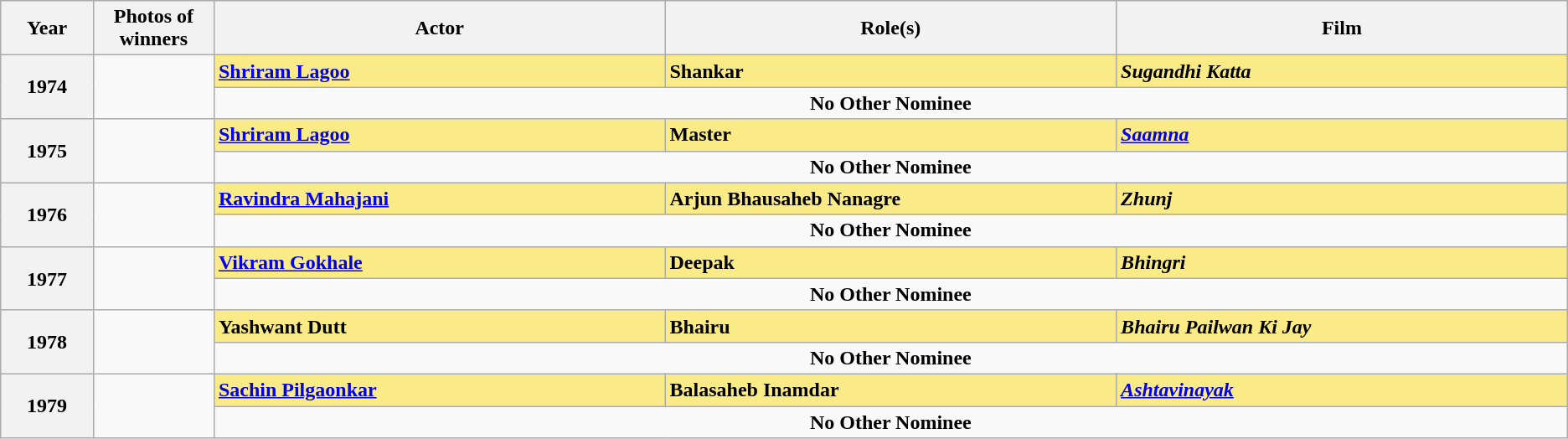<table class="wikitable sortable" style="text-align:left;">
<tr>
<th scope="col" style="width:3%; text-align:center;">Year</th>
<th scope="col" style="width:3%;text-align:center;">Photos of winners</th>
<th scope="col" style="width:15%;text-align:center;">Actor</th>
<th scope="col" style="width:15%;text-align:center;">Role(s)</th>
<th scope="col" style="width:15%;text-align:center;">Film</th>
</tr>
<tr>
<th scope="row" rowspan=2 style="text-align:center">1974</th>
<td rowspan=2 style="text-align:center"></td>
<td style="background:#FAEB86;"><strong><a href='#'>Shriram Lagoo</a></strong> </td>
<td style="background:#FAEB86;"><strong>Shankar</strong></td>
<td style="background:#FAEB86;"><strong><em>Sugandhi Katta</em></strong></td>
</tr>
<tr>
<td colspan =3 style="text-align:center"><strong>No Other Nominee</strong></td>
</tr>
<tr>
<th scope="row" rowspan=2 style="text-align:center">1975</th>
<td rowspan=2 style="text-align:center"></td>
<td style="background:#FAEB86;"><strong><a href='#'>Shriram Lagoo</a></strong> </td>
<td style="background:#FAEB86;"><strong>Master</strong></td>
<td style="background:#FAEB86;"><strong><em><a href='#'>Saamna</a></em></strong></td>
</tr>
<tr>
<td colspan =3 style="text-align:center"><strong>No Other Nominee</strong></td>
</tr>
<tr>
<th scope="row" rowspan=2 style="text-align:center">1976</th>
<td rowspan=2 style="text-align:center"></td>
<td style="background:#FAEB86;"><strong><a href='#'>Ravindra Mahajani</a></strong> </td>
<td style="background:#FAEB86;"><strong>Arjun Bhausaheb Nanagre</strong></td>
<td style="background:#FAEB86;"><strong><em>Zhunj</em></strong></td>
</tr>
<tr>
<td colspan =3 style="text-align:center"><strong>No Other Nominee</strong></td>
</tr>
<tr>
<th scope="row" rowspan=2 style="text-align:center">1977</th>
<td rowspan=2 style="text-align:center"></td>
<td style="background:#FAEB86;"><strong><a href='#'>Vikram Gokhale</a></strong> </td>
<td style="background:#FAEB86;"><strong>Deepak</strong></td>
<td style="background:#FAEB86;"><strong><em>Bhingri</em></strong></td>
</tr>
<tr>
<td colspan =3 style="text-align:center"><strong>No Other Nominee</strong></td>
</tr>
<tr>
<th scope="row" rowspan=2 style="text-align:center">1978</th>
<td rowspan=2 style="text-align:center"></td>
<td style="background:#FAEB86;"><strong>Yashwant Dutt</strong> </td>
<td style="background:#FAEB86;"><strong>Bhairu</strong></td>
<td style="background:#FAEB86;"><strong><em>Bhairu Pailwan Ki Jay</em></strong></td>
</tr>
<tr>
<td colspan =3 style="text-align:center"><strong>No Other Nominee</strong></td>
</tr>
<tr>
<th scope="row" rowspan=2 style="text-align:center">1979</th>
<td rowspan=2 style="text-align:center"></td>
<td style="background:#FAEB86;"><strong><a href='#'>Sachin Pilgaonkar</a></strong> </td>
<td style="background:#FAEB86;"><strong>Balasaheb Inamdar</strong></td>
<td style="background:#FAEB86;"><strong><em><a href='#'>Ashtavinayak</a></em></strong></td>
</tr>
<tr>
<td colspan =3 style="text-align:center"><strong>No Other Nominee</strong></td>
</tr>
</table>
